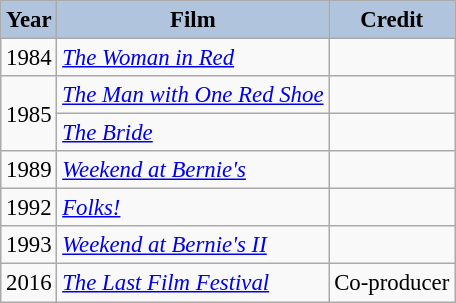<table class="wikitable" style="font-size:95%;">
<tr>
<th style="background:#B0C4DE;">Year</th>
<th style="background:#B0C4DE;">Film</th>
<th style="background:#B0C4DE;">Credit</th>
</tr>
<tr>
<td>1984</td>
<td><em><a href='#'>The Woman in Red</a></em></td>
<td></td>
</tr>
<tr>
<td rowspan=2>1985</td>
<td><em><a href='#'>The Man with One Red Shoe</a></em></td>
<td></td>
</tr>
<tr>
<td><em><a href='#'>The Bride</a></em></td>
<td></td>
</tr>
<tr>
<td>1989</td>
<td><em><a href='#'>Weekend at Bernie's</a></em></td>
<td></td>
</tr>
<tr>
<td>1992</td>
<td><em><a href='#'>Folks!</a></em></td>
<td></td>
</tr>
<tr>
<td>1993</td>
<td><em><a href='#'>Weekend at Bernie's II</a></em></td>
<td></td>
</tr>
<tr>
<td>2016</td>
<td><em><a href='#'>The Last Film Festival</a></em></td>
<td>Co-producer</td>
</tr>
</table>
